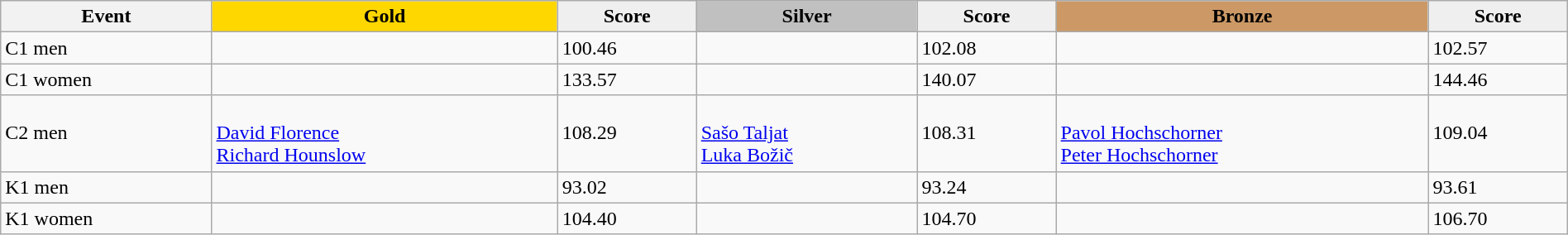<table class="wikitable" width=100%>
<tr>
<th>Event</th>
<td align=center bgcolor="gold"><strong>Gold</strong></td>
<td align=center bgcolor="EFEFEF"><strong>Score</strong></td>
<td align=center bgcolor="silver"><strong>Silver</strong></td>
<td align=center bgcolor="EFEFEF"><strong>Score</strong></td>
<td align=center bgcolor="CC9966"><strong>Bronze</strong></td>
<td align=center bgcolor="EFEFEF"><strong>Score</strong></td>
</tr>
<tr>
<td>C1 men</td>
<td></td>
<td>100.46</td>
<td></td>
<td>102.08</td>
<td></td>
<td>102.57</td>
</tr>
<tr>
<td>C1 women</td>
<td></td>
<td>133.57</td>
<td></td>
<td>140.07</td>
<td></td>
<td>144.46</td>
</tr>
<tr>
<td>C2 men</td>
<td><br><a href='#'>David Florence</a><br><a href='#'>Richard Hounslow</a></td>
<td>108.29</td>
<td><br><a href='#'>Sašo Taljat</a><br><a href='#'>Luka Božič</a></td>
<td>108.31</td>
<td><br><a href='#'>Pavol Hochschorner</a><br><a href='#'>Peter Hochschorner</a></td>
<td>109.04</td>
</tr>
<tr>
<td>K1 men</td>
<td></td>
<td>93.02</td>
<td></td>
<td>93.24</td>
<td></td>
<td>93.61</td>
</tr>
<tr>
<td>K1 women</td>
<td></td>
<td>104.40</td>
<td></td>
<td>104.70</td>
<td></td>
<td>106.70</td>
</tr>
</table>
